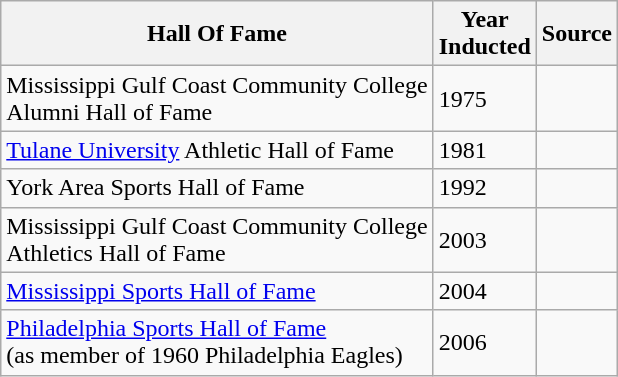<table class="wikitable defaultcenter col1left">
<tr>
<th>Hall Of Fame</th>
<th>Year<br>Inducted</th>
<th>Source</th>
</tr>
<tr>
<td>Mississippi Gulf Coast Community College<br>Alumni Hall of Fame</td>
<td>1975</td>
<td></td>
</tr>
<tr>
<td><a href='#'>Tulane University</a> Athletic Hall of Fame</td>
<td>1981</td>
<td></td>
</tr>
<tr>
<td>York Area Sports Hall of Fame</td>
<td>1992</td>
<td></td>
</tr>
<tr>
<td>Mississippi Gulf Coast Community College<br>Athletics Hall of Fame</td>
<td>2003</td>
<td></td>
</tr>
<tr>
<td><a href='#'>Mississippi Sports Hall of Fame</a></td>
<td>2004</td>
<td></td>
</tr>
<tr>
<td><a href='#'>Philadelphia Sports Hall of Fame</a><br>(as member of 1960 Philadelphia Eagles)</td>
<td>2006</td>
<td></td>
</tr>
</table>
